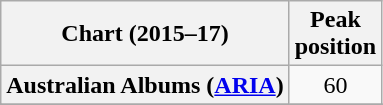<table class="wikitable sortable plainrowheaders" style="text-align:center">
<tr>
<th scope="col">Chart (2015–17)</th>
<th scope="col">Peak<br> position</th>
</tr>
<tr>
<th scope="row">Australian Albums (<a href='#'>ARIA</a>)</th>
<td>60</td>
</tr>
<tr>
</tr>
<tr>
</tr>
<tr>
</tr>
</table>
